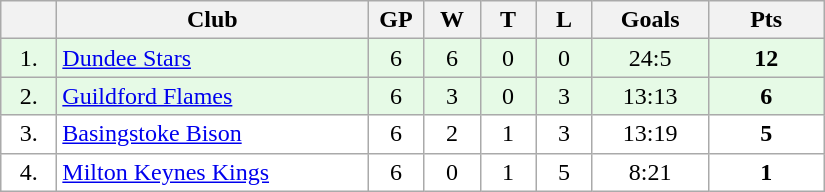<table class="wikitable">
<tr>
<th width="30"></th>
<th width="200">Club</th>
<th width="30">GP</th>
<th width="30">W</th>
<th width="30">T</th>
<th width="30">L</th>
<th width="70">Goals</th>
<th width="70">Pts</th>
</tr>
<tr bgcolor="#e6fae6" align="center">
<td>1.</td>
<td align="left"><a href='#'>Dundee Stars</a></td>
<td>6</td>
<td>6</td>
<td>0</td>
<td>0</td>
<td>24:5</td>
<td><strong>12</strong></td>
</tr>
<tr bgcolor="#e6fae6" align="center">
<td>2.</td>
<td align="left"><a href='#'>Guildford Flames</a></td>
<td>6</td>
<td>3</td>
<td>0</td>
<td>3</td>
<td>13:13</td>
<td><strong>6</strong></td>
</tr>
<tr bgcolor="#FFFFFF" align="center">
<td>3.</td>
<td align="left"><a href='#'>Basingstoke Bison</a></td>
<td>6</td>
<td>2</td>
<td>1</td>
<td>3</td>
<td>13:19</td>
<td><strong>5</strong></td>
</tr>
<tr bgcolor="#FFFFFF" align="center">
<td>4.</td>
<td align="left"><a href='#'>Milton Keynes Kings</a></td>
<td>6</td>
<td>0</td>
<td>1</td>
<td>5</td>
<td>8:21</td>
<td><strong>1</strong></td>
</tr>
</table>
